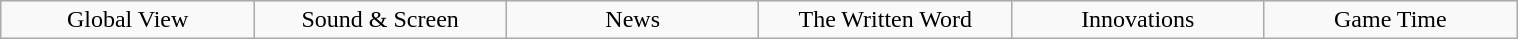<table class="wikitable" style="text-align: center; width: 80%; margin: 1em auto;">
<tr>
<td style="width:70pt;">Global View</td>
<td style="width:70pt;">Sound & Screen</td>
<td style="width:70pt;">News</td>
<td style="width:70pt;">The Written Word</td>
<td style="width:70pt;">Innovations</td>
<td style="width:70pt;">Game Time</td>
</tr>
</table>
